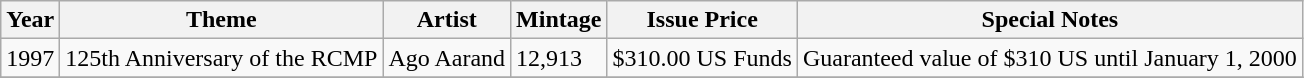<table class="wikitable">
<tr>
<th>Year</th>
<th>Theme</th>
<th>Artist</th>
<th>Mintage</th>
<th>Issue Price</th>
<th>Special Notes</th>
</tr>
<tr>
<td>1997</td>
<td>125th Anniversary of the RCMP</td>
<td>Ago Aarand</td>
<td>12,913</td>
<td>$310.00 US Funds</td>
<td>Guaranteed value of $310 US until January 1, 2000</td>
</tr>
<tr>
</tr>
</table>
